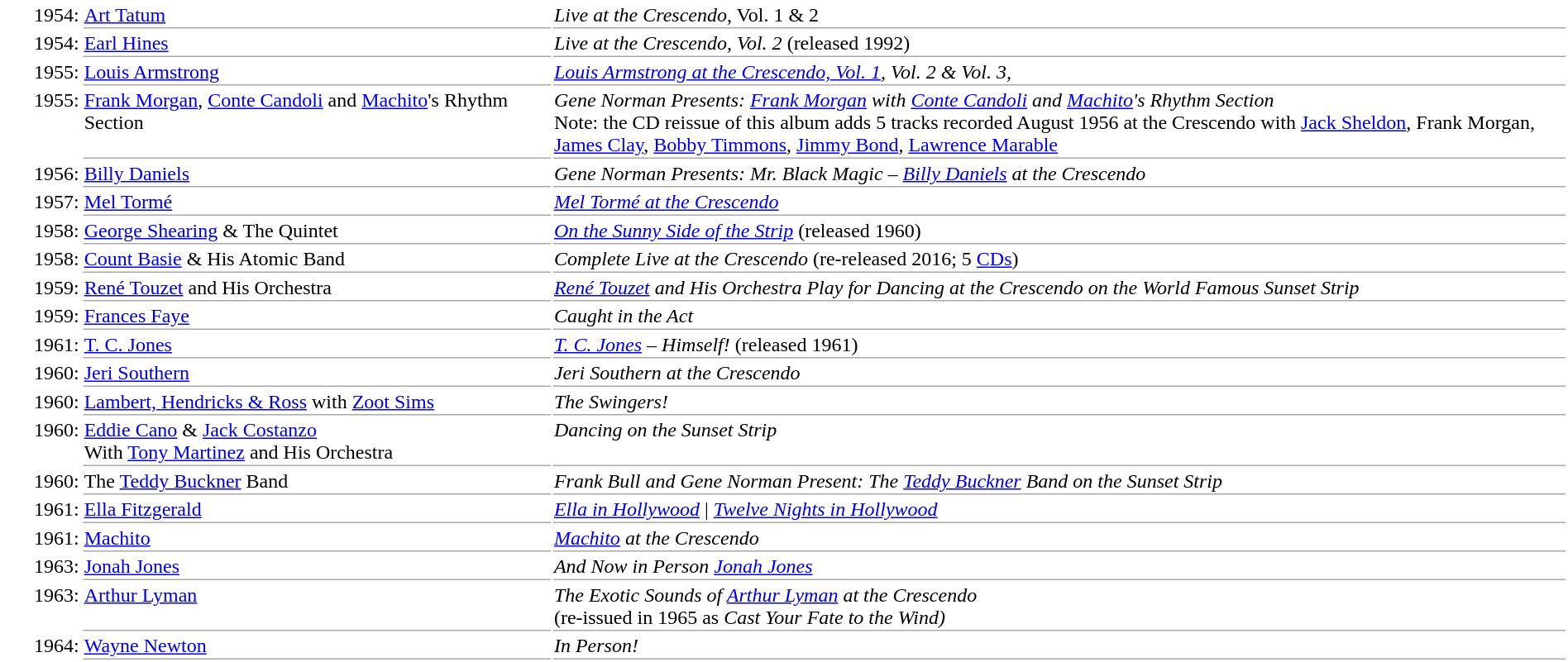<table valign="top"; border="0" cellpadding="1" style="color: black; background-color: #FFFFFF;">
<tr valign="top">
<td width="5%" style="text-align:right">1954:</td>
<td width="30%" style="text-align:left; border: 1px darkgray; border-style: none none solid none" border-radius: 0px 0px 0px 0px;"><a href='#'>Art Tatum</a></td>
<td width="65%" style="text-align:left; border: 1px darkgray; border-style: none none solid none"><em>Live at the Crescendo,</em> Vol. 1 & 2</td>
</tr>
<tr valign="top">
<td width="5%" style="text-align:right">1954:</td>
<td width="30%" style="text-align:left; border: 1px darkgray; border-style: none none solid none"><a href='#'>Earl Hines</a></td>
<td width="65%" style="text-align:left; border: 1px darkgray; border-style: none none solid none"><em>Live at the Crescendo, Vol. 2</em> (released 1992)</td>
</tr>
<tr valign="top">
<td width="5%" style="text-align:right">1955:</td>
<td width="30%" style="text-align:left; border: 1px darkgray; border-style: none none solid none"><a href='#'>Louis Armstrong</a></td>
<td width="65%" style="text-align:left; border: 1px darkgray; border-style: none none solid none"><em><a href='#'>Louis Armstrong at the Crescendo, Vol. 1</a>, Vol. 2 & Vol. 3,</em></td>
</tr>
<tr valign="top">
<td width="5%" style="text-align:right">1955:</td>
<td width="30%" style="text-align:left; border: 1px darkgray; border-style: none none solid none"><a href='#'>Frank Morgan</a>, <a href='#'>Conte Candoli</a> and <a href='#'>Machito</a>'s Rhythm Section</td>
<td width="65%" style="text-align:left; border: 1px darkgray; border-style: none none solid none"><em>Gene Norman Presents: <a href='#'>Frank Morgan</a> with <a href='#'>Conte Candoli</a> and <a href='#'>Machito</a>'s Rhythm Section</em><br>Note: the CD reissue of this album adds 5 tracks recorded August 1956 at the Crescendo with <a href='#'>Jack Sheldon</a>, Frank Morgan, <a href='#'>James Clay</a>, <a href='#'>Bobby Timmons</a>, <a href='#'>Jimmy Bond</a>, <a href='#'>Lawrence Marable</a></td>
</tr>
<tr valign="top">
<td width="5%" style="text-align:right">1956:</td>
<td width="30%" style="text-align:left; border: 1px darkgray; border-style: none none solid none"><a href='#'>Billy Daniels</a></td>
<td width="65%" style="text-align:left; border: 1px darkgray; border-style: none none solid none"><em>Gene Norman Presents: Mr. Black Magic – <a href='#'>Billy Daniels</a> at the Crescendo</em></td>
</tr>
<tr valign="top">
<td width="5%" style="text-align:right">1957:</td>
<td width="30%" style="text-align:left; border: 1px darkgray; border-style: none none solid none"><a href='#'>Mel Tormé</a></td>
<td width="65%" style="text-align:left; border: 1px darkgray; border-style: none none solid none"><em><a href='#'>Mel Tormé at the Crescendo</a></em></td>
</tr>
<tr valign="top">
<td width="5%" style="text-align:right">1958:</td>
<td width="30%" style="text-align:left; border: 1px darkgray; border-style: none none solid none"><a href='#'>George Shearing</a> & The Quintet</td>
<td width="65%" style="text-align:left; border: 1px darkgray; border-style: none none solid none"><em><a href='#'>On the Sunny Side of the Strip</a></em> (released 1960)</td>
</tr>
<tr valign="top">
<td width="5%" style="text-align:right">1958:</td>
<td width="30%" style="text-align:left; border: 1px darkgray; border-style: none none solid none"><a href='#'>Count Basie</a> & His Atomic Band</td>
<td width="65%" style="text-align:left; border: 1px darkgray; border-style: none none solid none"><em>Complete Live at the Crescendo</em> (re-released 2016; 5 <a href='#'>CDs</a>)</td>
</tr>
<tr valign="top">
<td width="5%" style="text-align:right">1959:</td>
<td width="30%" style="text-align:left; border: 1px darkgray; border-style: none none solid none"><a href='#'>René Touzet</a> and His Orchestra</td>
<td width="65%" style="text-align:left; border: 1px darkgray; border-style: none none solid none"><em><a href='#'>René Touzet</a> and His Orchestra Play for Dancing at the Crescendo on the World Famous Sunset Strip</em></td>
</tr>
<tr valign="top">
<td width="5%" style="text-align:right">1959:</td>
<td width="30%" style="text-align:left; border: 1px darkgray; border-style: none none solid none"><a href='#'>Frances Faye</a></td>
<td width="65%" style="text-align:left; border: 1px darkgray; border-style: none none solid none"><em>Caught in the Act</em></td>
</tr>
<tr valign="top">
<td width="5%" style="text-align:right">1961:</td>
<td width="30%" style="text-align:left; border: 1px darkgray; border-style: none none solid none"><a href='#'>T. C. Jones</a></td>
<td width="65%" style="text-align:left; border: 1px darkgray; border-style: none none solid none"><em><a href='#'>T. C. Jones</a> – Himself!</em> (released 1961)</td>
</tr>
<tr valign="top">
<td width="5%" style="text-align:right">1960:</td>
<td width="30%" style="text-align:left; border: 1px darkgray; border-style: none none solid none"><a href='#'>Jeri Southern</a></td>
<td width="65%" style="text-align:left; border: 1px darkgray; border-style: none none solid none"><em>Jeri Southern at the Crescendo</em></td>
</tr>
<tr valign="top">
<td width="5%" style="text-align:right">1960:</td>
<td width="30%" style="text-align:left; border: 1px darkgray; border-style: none none solid none"><a href='#'>Lambert, Hendricks & Ross</a> with <a href='#'>Zoot Sims</a></td>
<td width="65%" style="text-align:left; border: 1px darkgray; border-style: none none solid none"><em>The Swingers!</em></td>
</tr>
<tr valign="top">
<td width="5%" style="text-align:right">1960:</td>
<td width="30%" style="text-align:left; border: 1px darkgray; border-style: none none solid none"><a href='#'>Eddie Cano</a> & <a href='#'>Jack Costanzo</a><br>With <a href='#'>Tony Martinez</a> and His Orchestra</td>
<td width="65%" style="text-align:left; border: 1px darkgray; border-style: none none solid none"><em>Dancing on the Sunset Strip</em></td>
</tr>
<tr valign="top">
<td width="5%" style="text-align:right">1960:</td>
<td width="30%" style="text-align:left; border: 1px darkgray; border-style: none none solid none">The <a href='#'>Teddy Buckner</a> Band</td>
<td width="65%" style="text-align:left; border: 1px darkgray; border-style: none none solid none"><em>Frank Bull and Gene Norman Present: The <a href='#'>Teddy Buckner</a> Band on the Sunset Strip</em></td>
</tr>
<tr valign="top">
<td width="5%" style="text-align:right">1961:</td>
<td width="30%" style="text-align:left; border: 1px darkgray; border-style: none none solid none"><a href='#'>Ella Fitzgerald</a></td>
<td width="65%" style="text-align:left; border: 1px darkgray; border-style: none none solid none"><em><a href='#'>Ella in Hollywood</a></em> | <em><a href='#'>Twelve Nights in Hollywood</a></em></td>
</tr>
<tr valign="top">
<td width="5%" style="text-align:right">1961:</td>
<td width="30%" style="text-align:left; border: 1px darkgray; border-style: none none solid none"><a href='#'>Machito</a></td>
<td width="65%" style="text-align:left; border: 1px darkgray; border-style: none none solid none"><em><a href='#'>Machito</a> at the Crescendo</em></td>
</tr>
<tr valign="top">
<td width="5%" style="text-align:right">1963:</td>
<td width="30%" style="text-align:left; border: 1px darkgray; border-style: none none solid none"><a href='#'>Jonah Jones</a></td>
<td width="65%" style="text-align:left; border: 1px darkgray; border-style: none none solid none"><em>And Now in Person  <a href='#'>Jonah Jones</a></em></td>
</tr>
<tr valign="top">
<td width="5%" style="text-align:right">1963:</td>
<td width="30%" style="text-align:left; border: 1px darkgray; border-style: none none solid none"><a href='#'>Arthur Lyman</a></td>
<td width="65%" style="text-align:left; border: 1px darkgray; border-style: none none solid none"><em>The Exotic Sounds of  <a href='#'>Arthur Lyman</a> at the Crescendo</em><br>(re-issued in 1965 as <em>Cast Your Fate to the Wind)</em></td>
</tr>
<tr valign="top">
<td width="5%" style="text-align:right">1964:</td>
<td width="30%" style="text-align:left; border: 1px darkgray; border-style: none none solid none"><a href='#'>Wayne Newton</a></td>
<td width="65%" style="text-align:left; border: 1px darkgray; border-style: none none solid none"><em>In Person!</em></td>
</tr>
</table>
